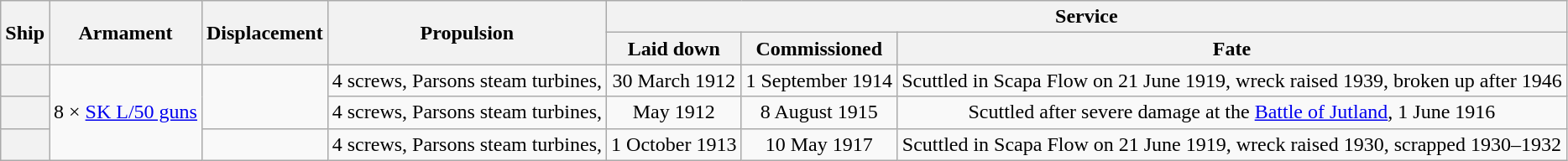<table class="wikitable plainrowheaders" style="text-align: center">
<tr valign="center">
<th scope="col" rowspan="2">Ship</th>
<th scope="col" rowspan="2">Armament</th>
<th scope="col" rowspan="2">Displacement</th>
<th scope="col" rowspan="2">Propulsion</th>
<th scope="col" colspan="3">Service</th>
</tr>
<tr valign="center">
<th scope="col">Laid down</th>
<th scope="col">Commissioned</th>
<th scope="col">Fate</th>
</tr>
<tr valign="center">
<th scope="row"></th>
<td rowspan="3">8 × <a href='#'> SK L/50 guns</a></td>
<td rowspan="2"></td>
<td>4 screws, Parsons steam turbines, </td>
<td>30 March 1912</td>
<td>1 September 1914</td>
<td>Scuttled in Scapa Flow on 21 June 1919, wreck raised 1939, broken up after 1946</td>
</tr>
<tr valign="center">
<th scope="row"></th>
<td>4 screws, Parsons steam turbines, </td>
<td>May 1912</td>
<td>8 August 1915</td>
<td>Scuttled after severe damage at the <a href='#'>Battle of Jutland</a>, 1 June 1916</td>
</tr>
<tr valign="center">
<th scope="row"></th>
<td></td>
<td>4 screws, Parsons steam turbines, </td>
<td>1 October 1913</td>
<td>10 May 1917</td>
<td>Scuttled in Scapa Flow on 21 June 1919, wreck raised 1930, scrapped 1930–1932</td>
</tr>
</table>
